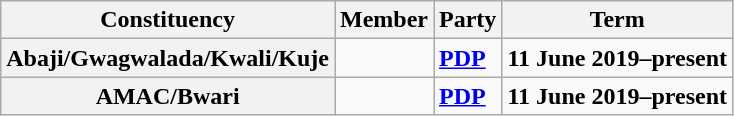<table class="wikitable">
<tr valign=bottom>
<th>Constituency</th>
<th>Member</th>
<th>Party</th>
<th>Term</th>
</tr>
<tr>
<th>Abaji/Gwagwalada/Kwali/Kuje</th>
<td><strong></strong></td>
<td><strong><a href='#'>PDP</a></strong></td>
<td><strong>11 June 2019–present</strong></td>
</tr>
<tr>
<th>AMAC/Bwari</th>
<td><strong></strong></td>
<td><strong><a href='#'>PDP</a></strong></td>
<td><strong>11 June 2019–present</strong></td>
</tr>
</table>
